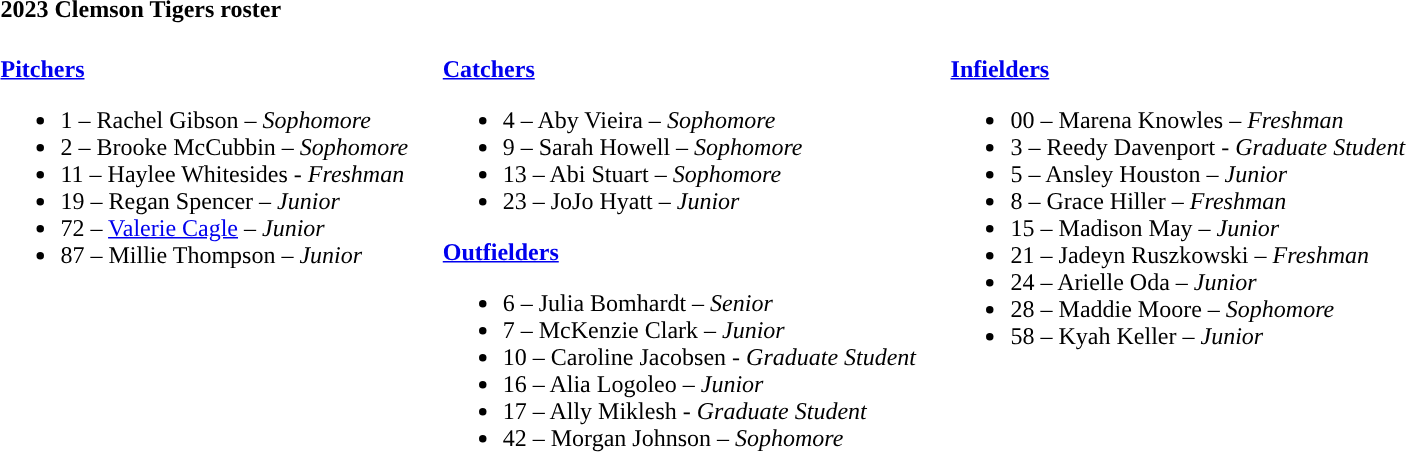<table class="toccolours" style="text-align: left;" font-size:90%;">
<tr>
<th colspan="9">2023 Clemson Tigers roster</th>
</tr>
<tr>
<td style="vertical-align:top;"><br><strong><a href='#'>Pitchers</a></strong><ul><li>1 – Rachel Gibson – <em>Sophomore</em></li><li>2 – Brooke McCubbin – <em>Sophomore</em></li><li>11 – Haylee Whitesides - <em> Freshman</em></li><li>19 – Regan Spencer – <em>Junior</em></li><li>72 – <a href='#'>Valerie Cagle</a>	– <em>Junior</em></li><li>87 – Millie Thompson – <em>Junior</em></li></ul></td>
<td width="15"> </td>
<td valign="top"><br><strong><a href='#'>Catchers</a></strong><ul><li>4 – Aby Vieira – <em>Sophomore</em></li><li>9 – Sarah Howell – <em>Sophomore</em></li><li>13 – Abi Stuart – <em>Sophomore</em></li><li>23 – JoJo Hyatt – <em>Junior</em></li></ul><strong><a href='#'>Outfielders</a></strong><ul><li>6 – Julia Bomhardt – <em>Senior</em></li><li>7 – McKenzie Clark – <em>Junior</em></li><li>10 – Caroline Jacobsen - <em>Graduate Student</em></li><li>16 – Alia Logoleo – <em>Junior</em></li><li>17 – Ally Miklesh - <em>Graduate Student</em></li><li>42 – Morgan Johnson – <em>Sophomore</em></li></ul></td>
<td width="15"> </td>
<td valign="top"><br><strong><a href='#'>Infielders</a></strong><ul><li>00 – Marena Knowles – <em>Freshman</em></li><li>3 – Reedy Davenport - <em>Graduate Student</em></li><li>5 – Ansley Houston – <em>Junior</em></li><li>8 – Grace Hiller – <em>Freshman</em></li><li>15 – Madison May – <em>Junior</em></li><li>21 – Jadeyn Ruszkowski – <em>Freshman</em></li><li>24 – Arielle Oda – <em>Junior</em></li><li>28 – Maddie Moore – <em>Sophomore</em></li><li>58 – Kyah Keller – <em>Junior</em></li></ul></td>
</tr>
</table>
